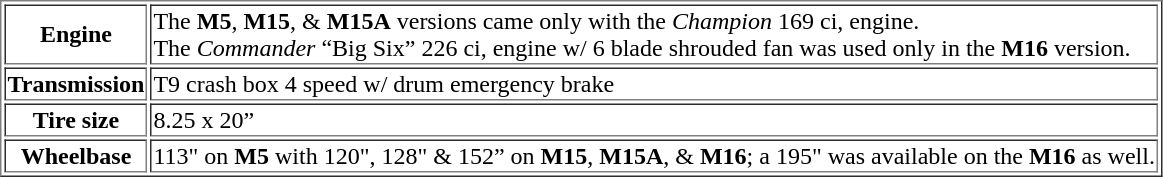<table border="1">
<tr>
<th>Engine</th>
<td>The <strong>M5</strong>, <strong>M15</strong>, & <strong>M15A</strong> versions came only with the <em>Champion</em> 169 ci, engine.<br>The <em>Commander</em> “Big Six” 226 ci, engine w/ 6 blade shrouded fan was used only in the <strong>M16</strong> version.</td>
</tr>
<tr>
<th>Transmission</th>
<td>T9 crash box 4 speed w/ drum emergency brake</td>
</tr>
<tr>
<th>Tire size</th>
<td>8.25 x 20”</td>
</tr>
<tr>
<th>Wheelbase</th>
<td>113" on <strong>M5</strong> with 120", 128" & 152” on <strong>M15</strong>, <strong>M15A</strong>, & <strong>M16</strong>; a 195" was available on the <strong>M16</strong> as well.</td>
</tr>
</table>
